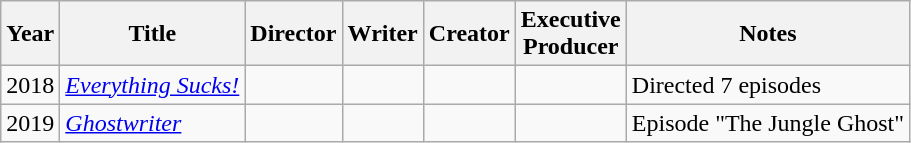<table class="wikitable">
<tr>
<th>Year</th>
<th>Title</th>
<th>Director</th>
<th>Writer</th>
<th>Creator</th>
<th>Executive<br>Producer</th>
<th>Notes</th>
</tr>
<tr>
<td>2018</td>
<td><em><a href='#'>Everything Sucks!</a></em></td>
<td></td>
<td></td>
<td></td>
<td></td>
<td>Directed 7 episodes</td>
</tr>
<tr>
<td>2019</td>
<td><em><a href='#'>Ghostwriter</a></em></td>
<td></td>
<td></td>
<td></td>
<td></td>
<td>Episode "The Jungle Ghost"</td>
</tr>
</table>
